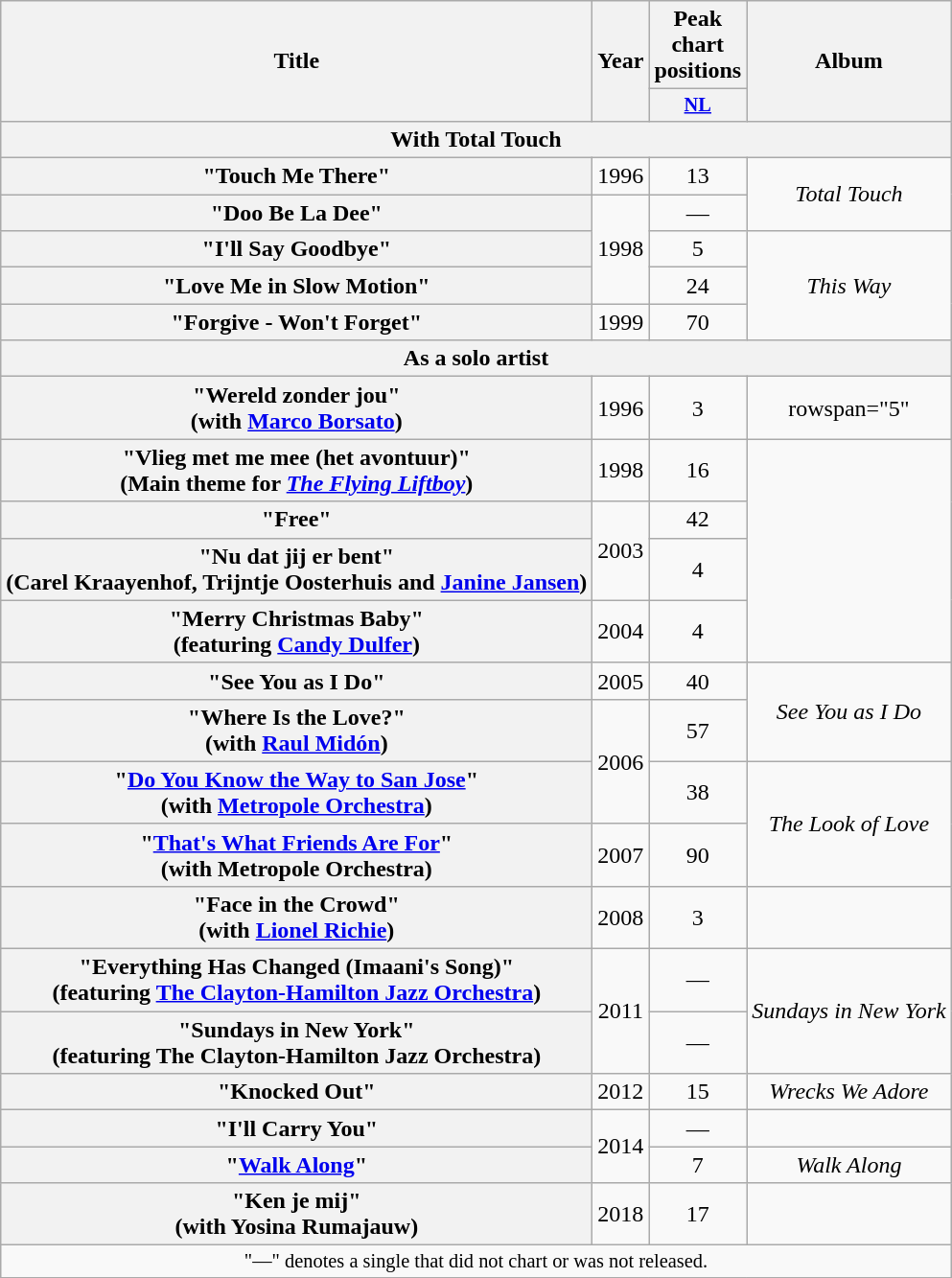<table class="wikitable plainrowheaders" style="text-align:center;">
<tr>
<th scope="col" rowspan="2">Title</th>
<th scope="col" rowspan="2">Year</th>
<th scope="col" colspan="1">Peak chart positions</th>
<th scope="col" rowspan="2">Album</th>
</tr>
<tr>
<th scope="col" style="width:3em;font-size:85%;"><a href='#'>NL</a><br></th>
</tr>
<tr>
<th colspan="20">With Total Touch</th>
</tr>
<tr>
<th scope="row">"Touch Me There"</th>
<td>1996</td>
<td>13</td>
<td rowspan="2"><em>Total Touch</em></td>
</tr>
<tr>
<th scope="row">"Doo Be La Dee"</th>
<td rowspan="3">1998</td>
<td>—</td>
</tr>
<tr>
<th scope="row">"I'll Say Goodbye"</th>
<td>5</td>
<td rowspan="3"><em>This Way</em></td>
</tr>
<tr>
<th scope="row">"Love Me in Slow Motion"</th>
<td>24</td>
</tr>
<tr>
<th scope="row">"Forgive - Won't Forget"</th>
<td>1999</td>
<td>70</td>
</tr>
<tr>
<th colspan="20">As a solo artist</th>
</tr>
<tr>
<th scope="row">"Wereld zonder jou"<br><span>(with <a href='#'>Marco Borsato</a>)</span></th>
<td>1996</td>
<td>3</td>
<td>rowspan="5" </td>
</tr>
<tr>
<th scope="row">"Vlieg met me mee (het avontuur)"<br><span>(Main theme for <em><a href='#'>The Flying Liftboy</a></em>)</span></th>
<td>1998</td>
<td>16</td>
</tr>
<tr>
<th scope="row">"Free"</th>
<td rowspan="2">2003</td>
<td>42</td>
</tr>
<tr>
<th scope="row">"Nu dat jij er bent"<br><span>(Carel Kraayenhof, Trijntje Oosterhuis and <a href='#'>Janine Jansen</a>)</span></th>
<td>4</td>
</tr>
<tr>
<th scope="row">"Merry Christmas Baby"<br><span>(featuring <a href='#'>Candy Dulfer</a>)</span></th>
<td>2004</td>
<td>4</td>
</tr>
<tr>
<th scope="row">"See You as I Do"</th>
<td>2005</td>
<td>40</td>
<td rowspan="2"><em>See You as I Do</em></td>
</tr>
<tr>
<th scope="row">"Where Is the Love?"<br><span>(with <a href='#'>Raul Midón</a>)</span></th>
<td rowspan="2">2006</td>
<td>57</td>
</tr>
<tr>
<th scope="row">"<a href='#'>Do You Know the Way to San Jose</a>"<br><span>(with <a href='#'>Metropole Orchestra</a>)</span></th>
<td>38</td>
<td rowspan="2"><em>The Look of Love</em></td>
</tr>
<tr>
<th scope="row">"<a href='#'>That's What Friends Are For</a>"<br><span>(with Metropole Orchestra)</span></th>
<td>2007</td>
<td>90</td>
</tr>
<tr>
<th scope="row">"Face in the Crowd"<br><span>(with <a href='#'>Lionel Richie</a>)</span></th>
<td>2008</td>
<td>3</td>
<td></td>
</tr>
<tr>
<th scope="row">"Everything Has Changed (Imaani's Song)"<br><span>(featuring <a href='#'>The Clayton-Hamilton Jazz Orchestra</a>)</span></th>
<td rowspan="2">2011</td>
<td>—</td>
<td rowspan="2"><em>Sundays in New York</em></td>
</tr>
<tr>
<th scope="row">"Sundays in New York"<br><span>(featuring The Clayton-Hamilton Jazz Orchestra)</span></th>
<td>—</td>
</tr>
<tr>
<th scope="row">"Knocked Out"</th>
<td>2012</td>
<td>15</td>
<td><em>Wrecks We Adore</em></td>
</tr>
<tr>
<th scope="row">"I'll Carry You"</th>
<td rowspan="2">2014</td>
<td>—</td>
<td></td>
</tr>
<tr>
<th scope="row">"<a href='#'>Walk Along</a>"</th>
<td>7</td>
<td rowspan="1"><em>Walk Along</em></td>
</tr>
<tr>
<th scope="row">"Ken je mij"<br><span>(with Yosina Rumajauw)</span></th>
<td>2018</td>
<td>17</td>
<td></td>
</tr>
<tr>
<td colspan="13" style="font-size:85%">"—" denotes a single that did not chart or was not released.</td>
</tr>
<tr>
</tr>
</table>
